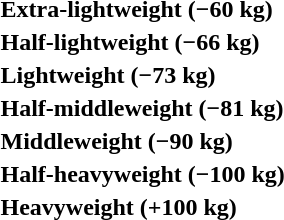<table>
<tr>
<th rowspan=2 style="text-align:left;">Extra-lightweight (−60 kg)<br></th>
<td rowspan=2></td>
<td rowspan=2></td>
<td></td>
</tr>
<tr>
<td></td>
</tr>
<tr>
<th rowspan=2 style="text-align:left;">Half-lightweight (−66 kg)<br></th>
<td rowspan=2></td>
<td rowspan=2></td>
<td></td>
</tr>
<tr>
<td></td>
</tr>
<tr>
<th rowspan=2 style="text-align:left;">Lightweight (−73 kg)<br></th>
<td rowspan=2></td>
<td rowspan=2></td>
<td></td>
</tr>
<tr>
<td></td>
</tr>
<tr>
<th rowspan=2 style="text-align:left;">Half-middleweight (−81 kg)<br></th>
<td rowspan=2></td>
<td rowspan=2></td>
<td></td>
</tr>
<tr>
<td></td>
</tr>
<tr>
<th rowspan=2 style="text-align:left;">Middleweight (−90 kg)<br></th>
<td rowspan=2></td>
<td rowspan=2></td>
<td></td>
</tr>
<tr>
<td></td>
</tr>
<tr>
<th rowspan=2 style="text-align:left;">Half-heavyweight (−100 kg)<br></th>
<td rowspan=2></td>
<td rowspan=2></td>
<td></td>
</tr>
<tr>
<td></td>
</tr>
<tr>
<th rowspan=2 style="text-align:left;">Heavyweight (+100 kg)<br></th>
<td rowspan=2></td>
<td rowspan=2></td>
<td></td>
</tr>
<tr>
<td></td>
</tr>
</table>
